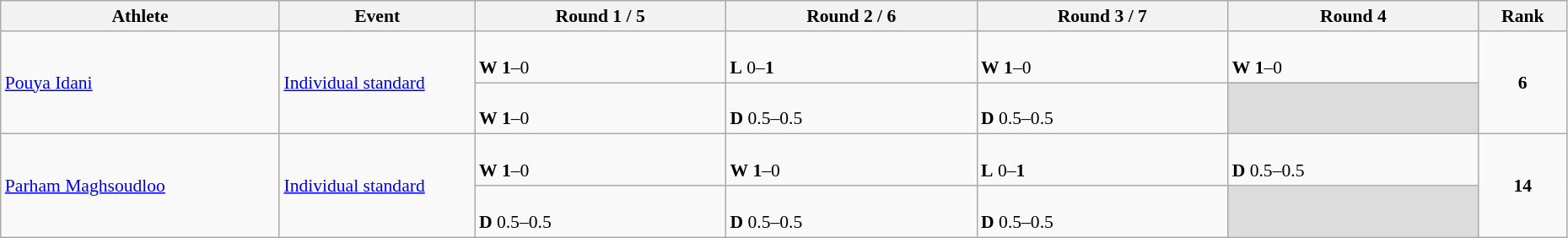<table class="wikitable" width="98%" style="text-align:left; font-size:90%">
<tr>
<th width="10%">Athlete</th>
<th width="7%">Event</th>
<th width="9%">Round 1 / 5</th>
<th width="9%">Round 2 / 6</th>
<th width="9%">Round 3 / 7</th>
<th width="9%">Round 4</th>
<th width="3%">Rank</th>
</tr>
<tr>
<td rowspan=2><a href='#'>Pouya Idani</a></td>
<td rowspan=2><a href='#'>Individual standard</a></td>
<td><br><strong>W</strong> <strong>1</strong>–0</td>
<td><br><strong>L</strong> 0–<strong>1</strong></td>
<td><br><strong>W</strong> <strong>1</strong>–0</td>
<td><br><strong>W</strong> <strong>1</strong>–0</td>
<td rowspan=2 align=center><strong>6</strong></td>
</tr>
<tr>
<td><br><strong>W</strong> <strong>1</strong>–0</td>
<td><br><strong>D</strong> 0.5–0.5</td>
<td><br><strong>D</strong> 0.5–0.5</td>
<td bgcolor=#DCDCDC></td>
</tr>
<tr>
<td rowspan=2><a href='#'>Parham Maghsoudloo</a></td>
<td rowspan=2><a href='#'>Individual standard</a></td>
<td><br><strong>W</strong> <strong>1</strong>–0</td>
<td><br><strong>W</strong> <strong>1</strong>–0</td>
<td><br><strong>L</strong> 0–<strong>1</strong></td>
<td><br><strong>D</strong> 0.5–0.5</td>
<td rowspan=2 align=center><strong>14</strong></td>
</tr>
<tr>
<td><br><strong>D</strong> 0.5–0.5</td>
<td><br><strong>D</strong> 0.5–0.5</td>
<td><br><strong>D</strong> 0.5–0.5</td>
<td bgcolor=#DCDCDC></td>
</tr>
</table>
